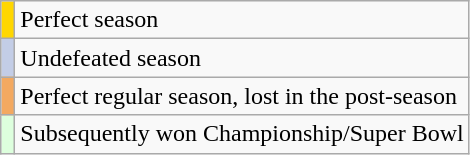<table class="wikitable">
<tr>
<td width=2em style="background: gold"></td>
<td>Perfect season</td>
</tr>
<tr>
<td style="background: #C3CDE6"></td>
<td>Undefeated season</td>
</tr>
<tr>
<td style="background: #F3A960"></td>
<td>Perfect regular season, lost in the post-season</td>
</tr>
<tr>
<td style="background: #ddffdd;"></td>
<td>Subsequently won Championship/Super Bowl</td>
</tr>
</table>
